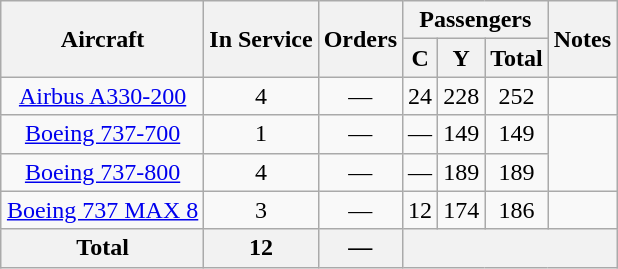<table class="wikitable" style="border-collapse:collapse;text-align:center; margin-left: auto; margin-right: auto; margin: auto;">
<tr>
<th rowspan="2">Aircraft</th>
<th rowspan="2">In Service</th>
<th rowspan="2">Orders</th>
<th colspan="3">Passengers</th>
<th rowspan="2">Notes</th>
</tr>
<tr>
<th><abbr>C</abbr></th>
<th><abbr>Y</abbr></th>
<th>Total</th>
</tr>
<tr>
<td><a href='#'>Airbus A330-200</a></td>
<td>4</td>
<td>—</td>
<td>24</td>
<td>228</td>
<td>252</td>
<td></td>
</tr>
<tr>
<td><a href='#'>Boeing 737-700</a></td>
<td>1</td>
<td>—</td>
<td>—</td>
<td>149</td>
<td>149</td>
<td rowspan="2"></td>
</tr>
<tr>
<td><a href='#'>Boeing 737-800</a></td>
<td>4</td>
<td>—</td>
<td>—</td>
<td>189</td>
<td>189</td>
</tr>
<tr>
<td><a href='#'>Boeing 737 MAX 8</a></td>
<td>3</td>
<td>—</td>
<td>12</td>
<td>174</td>
<td>186</td>
<td></td>
</tr>
<tr>
<th>Total</th>
<th>12</th>
<th>—</th>
<th colspan="4"></th>
</tr>
</table>
